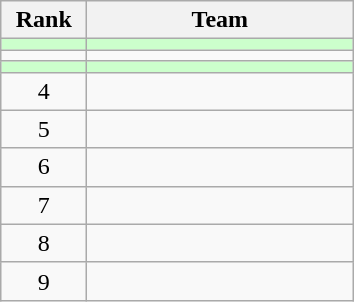<table class="wikitable" style="text-align: center">
<tr>
<th width=50>Rank</th>
<th width=170>Team</th>
</tr>
<tr bgcolor=#ccffcc>
<td></td>
<td align=left></td>
</tr>
<tr>
<td></td>
<td align=left></td>
</tr>
<tr bgcolor=#ccffcc>
<td></td>
<td align=left></td>
</tr>
<tr>
<td>4</td>
<td align=left></td>
</tr>
<tr>
<td>5</td>
<td align=left></td>
</tr>
<tr>
<td>6</td>
<td align=left></td>
</tr>
<tr>
<td>7</td>
<td align=left></td>
</tr>
<tr>
<td>8</td>
<td align=left></td>
</tr>
<tr>
<td>9</td>
<td align=left></td>
</tr>
</table>
